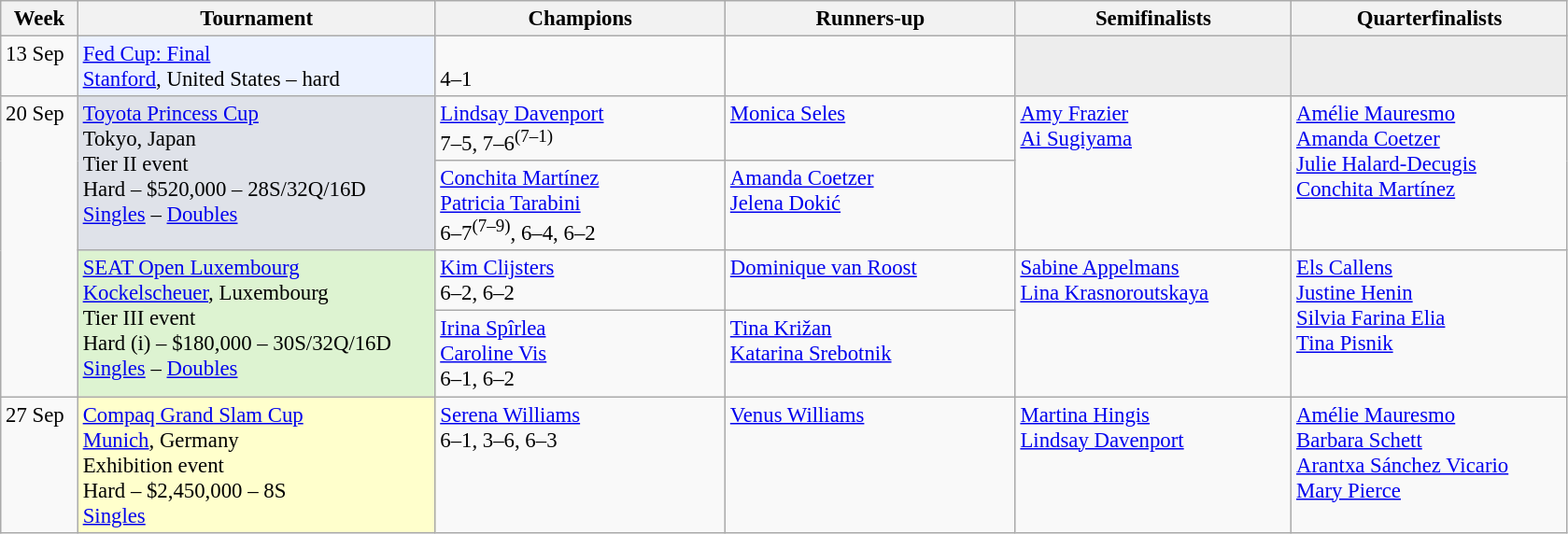<table class=wikitable style=font-size:95%>
<tr>
<th style="width:48px;">Week</th>
<th style="width:248px;">Tournament</th>
<th style="width:200px;">Champions</th>
<th style="width:200px;">Runners-up</th>
<th style="width:190px;">Semifinalists</th>
<th style="width:190px;">Quarterfinalists</th>
</tr>
<tr valign="top">
<td rowspan=1>13 Sep</td>
<td bgcolor=#ECF2FF><a href='#'>Fed Cup: Final</a> <br> <a href='#'>Stanford</a>, United States – hard</td>
<td><br>4–1</td>
<td></td>
<td bgcolor=#ededed></td>
<td bgcolor=#ededed></td>
</tr>
<tr valign="top">
<td rowspan=4>20 Sep</td>
<td bgcolor=#dfe2e9 rowspan=2><a href='#'>Toyota Princess Cup</a><br> Tokyo, Japan <br>Tier II event <br> Hard – $520,000 – 28S/32Q/16D<br><a href='#'>Singles</a> – <a href='#'>Doubles</a></td>
<td> <a href='#'>Lindsay Davenport</a> <br> 7–5, 7–6<sup>(7–1)</sup></td>
<td> <a href='#'>Monica Seles</a></td>
<td rowspan=2> <a href='#'>Amy Frazier</a><br> <a href='#'>Ai Sugiyama</a></td>
<td rowspan=2> <a href='#'>Amélie Mauresmo</a>  <br>  <a href='#'>Amanda Coetzer</a> <br> <a href='#'>Julie Halard-Decugis</a><br>   <a href='#'>Conchita Martínez</a></td>
</tr>
<tr valign="top">
<td> <a href='#'>Conchita Martínez</a> <br>  <a href='#'>Patricia Tarabini</a><br>6–7<sup>(7–9)</sup>, 6–4, 6–2</td>
<td> <a href='#'>Amanda Coetzer</a> <br>  <a href='#'>Jelena Dokić</a></td>
</tr>
<tr valign="top">
<td bgcolor=#DDF3D1 rowspan=2><a href='#'>SEAT Open Luxembourg</a><br> <a href='#'>Kockelscheuer</a>, Luxembourg <br>Tier III event <br> Hard (i) – $180,000 – 30S/32Q/16D<br><a href='#'>Singles</a> – <a href='#'>Doubles</a></td>
<td> <a href='#'>Kim Clijsters</a> <br> 6–2, 6–2</td>
<td> <a href='#'>Dominique van Roost</a></td>
<td rowspan=2> <a href='#'>Sabine Appelmans</a><br> <a href='#'>Lina Krasnoroutskaya</a></td>
<td rowspan=2> <a href='#'>Els Callens</a>  <br>  <a href='#'>Justine Henin</a> <br> <a href='#'>Silvia Farina Elia</a><br>   <a href='#'>Tina Pisnik</a></td>
</tr>
<tr valign="top">
<td> <a href='#'>Irina Spîrlea</a> <br>  <a href='#'>Caroline Vis</a><br>6–1, 6–2</td>
<td> <a href='#'>Tina Križan</a> <br>  <a href='#'>Katarina Srebotnik</a></td>
</tr>
<tr valign="top">
<td>27 Sep</td>
<td bgcolor=#FFFFCC><a href='#'>Compaq Grand Slam Cup</a><br> <a href='#'>Munich</a>, Germany <br>Exhibition event <br> Hard – $2,450,000 – 8S<br><a href='#'>Singles</a></td>
<td> <a href='#'>Serena Williams</a> <br> 6–1, 3–6, 6–3</td>
<td> <a href='#'>Venus Williams</a></td>
<td> <a href='#'>Martina Hingis</a><br> <a href='#'>Lindsay Davenport</a></td>
<td> <a href='#'>Amélie Mauresmo</a>  <br>  <a href='#'>Barbara Schett</a> <br> <a href='#'>Arantxa Sánchez Vicario</a><br>   <a href='#'>Mary Pierce</a></td>
</tr>
</table>
